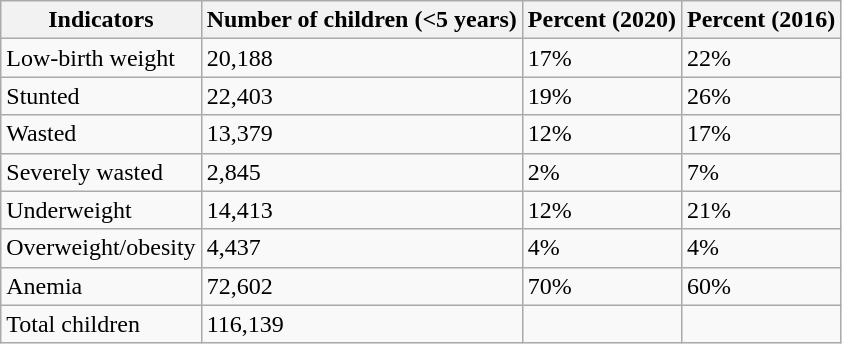<table class = "wikitable sortable">
<tr>
<th>Indicators</th>
<th>Number of children (<5 years)</th>
<th>Percent (2020)</th>
<th>Percent (2016)</th>
</tr>
<tr>
<td>Low-birth weight</td>
<td>20,188</td>
<td>17%</td>
<td>22%</td>
</tr>
<tr>
<td>Stunted</td>
<td>22,403</td>
<td>19%</td>
<td>26%</td>
</tr>
<tr>
<td>Wasted</td>
<td>13,379</td>
<td>12%</td>
<td>17%</td>
</tr>
<tr>
<td>Severely wasted</td>
<td>2,845</td>
<td>2%</td>
<td>7%</td>
</tr>
<tr>
<td>Underweight</td>
<td>14,413</td>
<td>12%</td>
<td>21%</td>
</tr>
<tr>
<td>Overweight/obesity</td>
<td>4,437</td>
<td>4%</td>
<td>4%</td>
</tr>
<tr>
<td>Anemia</td>
<td>72,602</td>
<td>70%</td>
<td>60%</td>
</tr>
<tr>
<td>Total children</td>
<td>116,139</td>
<td></td>
<td></td>
</tr>
</table>
